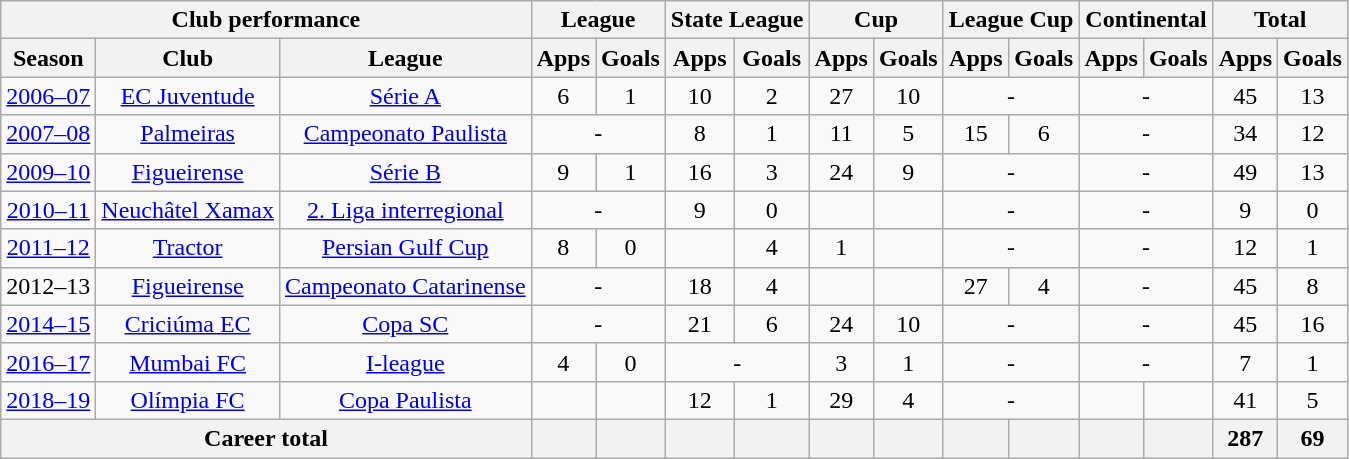<table class="wikitable" style="text-align:center">
<tr>
<th colspan=3>Club performance</th>
<th colspan=2>League</th>
<th colspan=2>State League</th>
<th colspan=2>Cup</th>
<th colspan=2>League Cup</th>
<th colspan=2>Continental</th>
<th colspan=2>Total</th>
</tr>
<tr>
<th>Season</th>
<th>Club</th>
<th>League</th>
<th>Apps</th>
<th>Goals</th>
<th>Apps</th>
<th>Goals</th>
<th>Apps</th>
<th>Goals</th>
<th>Apps</th>
<th>Goals</th>
<th>Apps</th>
<th>Goals</th>
<th>Apps</th>
<th>Goals</th>
</tr>
<tr>
<td><a href='#'>2006–07</a></td>
<td><a href='#'>EC Juventude</a></td>
<td><a href='#'>Série A</a></td>
<td>6</td>
<td>1</td>
<td>10</td>
<td>2</td>
<td>27</td>
<td>10</td>
<td colspan="2">-</td>
<td colspan="2">-</td>
<td>45</td>
<td>13</td>
</tr>
<tr>
<td><a href='#'>2007–08</a></td>
<td><a href='#'>Palmeiras</a></td>
<td><a href='#'>Campeonato Paulista</a></td>
<td colspan="2">-</td>
<td>8</td>
<td>1</td>
<td>11</td>
<td>5</td>
<td>15</td>
<td>6</td>
<td colspan="2">-</td>
<td>34</td>
<td>12</td>
</tr>
<tr>
<td><a href='#'>2009–10</a></td>
<td><a href='#'>Figueirense</a></td>
<td><a href='#'>Série B</a></td>
<td>9</td>
<td>1</td>
<td>16</td>
<td>3</td>
<td>24</td>
<td>9</td>
<td colspan="2">-</td>
<td colspan="2">-</td>
<td>49</td>
<td>13</td>
</tr>
<tr>
<td><a href='#'>2010–11</a></td>
<td><a href='#'>Neuchâtel Xamax</a></td>
<td><a href='#'>2. Liga interregional</a></td>
<td colspan="2">-</td>
<td>9</td>
<td>0</td>
<td></td>
<td></td>
<td colspan="2">-</td>
<td colspan="2">-</td>
<td>9</td>
<td>0</td>
</tr>
<tr>
<td><a href='#'>2011–12</a></td>
<td><a href='#'>Tractor</a></td>
<td><a href='#'>Persian Gulf Cup</a></td>
<td>8</td>
<td>0</td>
<td></td>
<td>4</td>
<td>1</td>
<td></td>
<td colspan="2">-</td>
<td colspan="2">-</td>
<td>12</td>
<td>1</td>
</tr>
<tr>
<td>2012–13</td>
<td><a href='#'>Figueirense</a></td>
<td><a href='#'>Campeonato Catarinense</a></td>
<td colspan="2">-</td>
<td>18</td>
<td>4</td>
<td></td>
<td></td>
<td>27</td>
<td>4</td>
<td colspan="2">-</td>
<td>45</td>
<td>8</td>
</tr>
<tr>
<td><a href='#'>2014–15</a></td>
<td><a href='#'>Criciúma EC</a></td>
<td><a href='#'>Copa SC</a></td>
<td colspan="2">-</td>
<td>21</td>
<td>6</td>
<td>24</td>
<td>10</td>
<td colspan="2">-</td>
<td colspan="2">-</td>
<td>45</td>
<td>16</td>
</tr>
<tr>
<td><a href='#'>2016–17</a></td>
<td><a href='#'>Mumbai FC</a></td>
<td><a href='#'>I-league</a></td>
<td>4</td>
<td>0</td>
<td colspan="2">-</td>
<td>3</td>
<td>1</td>
<td colspan="2">-</td>
<td colspan="2">-</td>
<td>7</td>
<td>1</td>
</tr>
<tr>
<td><a href='#'>2018–19</a></td>
<td><a href='#'>Olímpia FC</a></td>
<td><a href='#'>Copa Paulista</a></td>
<td></td>
<td></td>
<td>12</td>
<td>1</td>
<td>29</td>
<td>4</td>
<td colspan="2">-</td>
<td></td>
<td></td>
<td>41</td>
<td>5</td>
</tr>
<tr>
<th colspan=3>Career total</th>
<th></th>
<th></th>
<th></th>
<th></th>
<th></th>
<th></th>
<th></th>
<th></th>
<th></th>
<th></th>
<th>287</th>
<th>69</th>
</tr>
</table>
